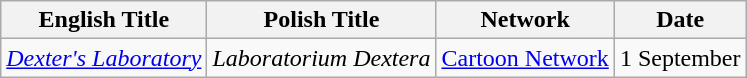<table class="wikitable">
<tr>
<th>English Title</th>
<th>Polish Title</th>
<th>Network</th>
<th>Date</th>
</tr>
<tr>
<td> <em><a href='#'>Dexter's Laboratory</a></em></td>
<td><em>Laboratorium Dextera</em></td>
<td><a href='#'>Cartoon Network</a></td>
<td>1 September</td>
</tr>
</table>
